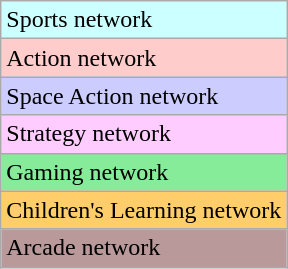<table class="wikitable">
<tr style="background:#cff;">
<td>Sports network</td>
</tr>
<tr style="background:#fcc;">
<td>Action network</td>
</tr>
<tr style="background:#ccf;">
<td>Space Action network</td>
</tr>
<tr style="background:#fcf;">
<td>Strategy network</td>
</tr>
<tr style="background:#86ec9a">
<td>Gaming network</td>
</tr>
<tr style="background:#FFCE6B">
<td>Children's Learning network</td>
</tr>
<tr style="background:#B99999">
<td>Arcade network</td>
</tr>
</table>
